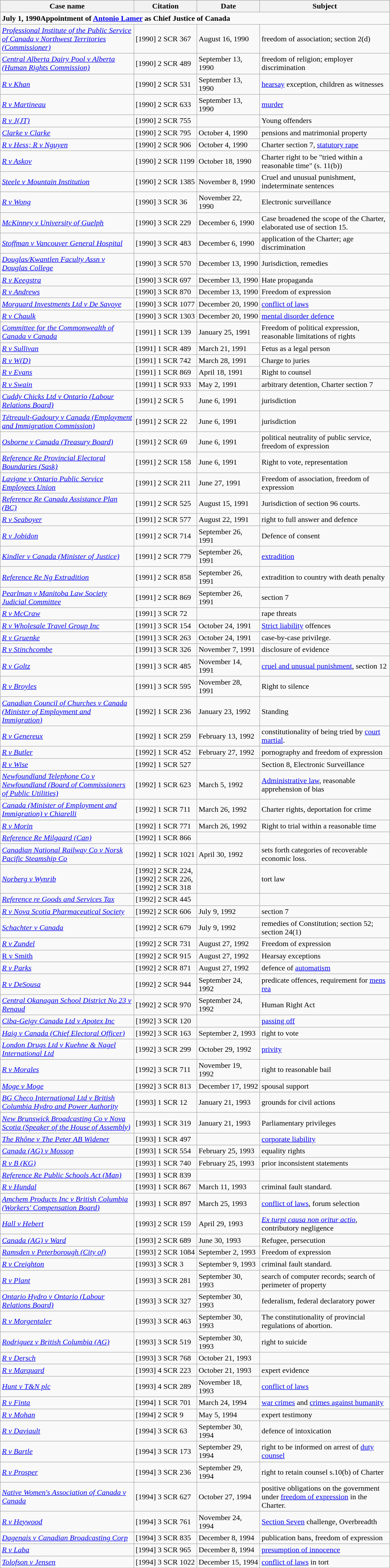<table class="wikitable" width=825>
<tr bgcolor="#CCCCCC">
<th width=34%>Case name</th>
<th width=16%>Citation</th>
<th font=small width=16%>Date</th>
<th width=33%>Subject</th>
</tr>
<tr>
<td colspan="4"><strong>July 1, 1990Appointment of <a href='#'>Antonio Lamer</a> as Chief Justice of Canada</strong></td>
</tr>
<tr>
<td><em><a href='#'>Professional Institute of the Public Service of Canada v Northwest Territories (Commissioner)</a></em></td>
<td>[1990] 2 SCR 367</td>
<td>August 16, 1990</td>
<td>freedom of association; section 2(d)</td>
</tr>
<tr>
<td><em><a href='#'>Central Alberta Dairy Pool v Alberta (Human Rights Commission)</a></em></td>
<td>[1990] 2 SCR 489</td>
<td>September 13, 1990</td>
<td>freedom of religion; employer discrimination</td>
</tr>
<tr>
<td><em><a href='#'>R v Khan</a></em></td>
<td>[1990] 2 SCR 531</td>
<td>September 13, 1990</td>
<td><a href='#'>hearsay</a> exception, children as witnesses</td>
</tr>
<tr>
<td><em><a href='#'>R v Martineau</a></em></td>
<td>[1990] 2 SCR 633</td>
<td>September 13, 1990</td>
<td><a href='#'>murder</a></td>
</tr>
<tr>
<td><em><a href='#'>R v J(JT)</a></em></td>
<td>[1990] 2 SCR 755</td>
<td></td>
<td>Young offenders</td>
</tr>
<tr>
<td><em><a href='#'>Clarke v Clarke</a></em></td>
<td>[1990] 2 SCR 795</td>
<td>October 4, 1990</td>
<td>pensions and matrimonial property</td>
</tr>
<tr>
<td><em><a href='#'>R v Hess; R v Nguyen</a></em></td>
<td>[1990] 2 SCR 906</td>
<td>October 4, 1990</td>
<td>Charter section 7, <a href='#'>statutory rape</a></td>
</tr>
<tr>
<td><em><a href='#'>R v Askov</a></em></td>
<td>[1990] 2 SCR 1199</td>
<td>October 18, 1990</td>
<td>Charter right to be "tried within a reasonable time" (s. 11(b))</td>
</tr>
<tr>
<td><em><a href='#'>Steele v Mountain Institution</a></em></td>
<td>[1990] 2 SCR 1385</td>
<td>November 8, 1990</td>
<td>Cruel and unusual punishment, indeterminate sentences</td>
</tr>
<tr>
<td><em><a href='#'>R v Wong</a></em></td>
<td>[1990] 3 SCR 36</td>
<td>November 22, 1990</td>
<td>Electronic surveillance</td>
</tr>
<tr>
<td><em><a href='#'>McKinney v University of Guelph</a></em></td>
<td>[1990] 3 SCR 229</td>
<td>December 6, 1990</td>
<td>Case broadened the scope of the Charter, elaborated use of section 15.</td>
</tr>
<tr>
<td><em><a href='#'>Stoffman v Vancouver General Hospital</a></em></td>
<td>[1990] 3 SCR 483</td>
<td>December 6, 1990</td>
<td>application of the Charter; age discrimination</td>
</tr>
<tr>
<td><em><a href='#'>Douglas/Kwantlen Faculty Assn v Douglas College</a></em></td>
<td>[1990] 3 SCR 570</td>
<td>December 13, 1990</td>
<td>Jurisdiction, remedies</td>
</tr>
<tr>
<td><em><a href='#'>R v Keegstra</a></em></td>
<td>[1990] 3 SCR 697</td>
<td>December 13, 1990</td>
<td>Hate propaganda</td>
</tr>
<tr>
<td><em><a href='#'>R v Andrews</a></em></td>
<td>[1990] 3 SCR 870</td>
<td>December 13, 1990</td>
<td>Freedom of expression</td>
</tr>
<tr>
<td><em><a href='#'>Morguard Investments Ltd v De Savoye</a></em></td>
<td>[1990] 3 SCR 1077</td>
<td>December 20, 1990</td>
<td><a href='#'>conflict of laws</a></td>
</tr>
<tr>
<td><em><a href='#'>R v Chaulk</a></em></td>
<td>[1990] 3 SCR 1303</td>
<td>December 20, 1990</td>
<td><a href='#'>mental disorder defence</a></td>
</tr>
<tr>
<td><em><a href='#'>Committee for the Commonwealth of Canada v Canada</a></em></td>
<td>[1991] 1 SCR 139</td>
<td>January 25, 1991</td>
<td>Freedom of political expression, reasonable limitations of rights</td>
</tr>
<tr>
<td><em><a href='#'>R v Sullivan</a></em></td>
<td>[1991] 1 SCR 489</td>
<td>March 21, 1991</td>
<td>Fetus as a legal person</td>
</tr>
<tr>
<td><em><a href='#'>R v W(D)</a></em></td>
<td>[1991] 1 SCR 742</td>
<td>March 28, 1991</td>
<td>Charge to juries</td>
</tr>
<tr>
<td><em><a href='#'>R v Evans</a></em></td>
<td>[1991] 1 SCR 869</td>
<td>April 18, 1991</td>
<td>Right to counsel</td>
</tr>
<tr>
<td><em><a href='#'>R v Swain</a></em></td>
<td>[1991] 1 SCR 933</td>
<td>May 2, 1991</td>
<td>arbitrary detention, Charter section 7</td>
</tr>
<tr>
<td><em><a href='#'>Cuddy Chicks Ltd v Ontario (Labour Relations Board)</a></em></td>
<td>[1991] 2 SCR 5</td>
<td>June 6, 1991</td>
<td>jurisdiction</td>
</tr>
<tr>
<td><em><a href='#'>Tétreault-Gadoury v Canada (Employment and Immigration Commission)</a></em></td>
<td>[1991] 2 SCR 22</td>
<td>June 6, 1991</td>
<td>jurisdiction</td>
</tr>
<tr>
<td><em><a href='#'>Osborne v Canada (Treasury Board)</a></em></td>
<td>[1991] 2 SCR 69</td>
<td>June 6, 1991</td>
<td>political neutrality of public service, freedom of expression</td>
</tr>
<tr>
<td><em><a href='#'>Reference Re Provincial Electoral Boundaries (Sask)</a></em></td>
<td>[1991] 2 SCR 158</td>
<td>June 6, 1991</td>
<td>Right to vote, representation</td>
</tr>
<tr>
<td><em><a href='#'>Lavigne v Ontario Public Service Employees Union</a></em></td>
<td>[1991] 2 SCR 211</td>
<td>June 27, 1991</td>
<td>Freedom of association, freedom of expression</td>
</tr>
<tr>
<td><em><a href='#'>Reference Re Canada Assistance Plan (BC)</a></em></td>
<td>[1991] 2 SCR 525</td>
<td>August 15, 1991</td>
<td>Jurisdiction of section 96 courts.</td>
</tr>
<tr>
<td><em><a href='#'>R v Seaboyer</a></em></td>
<td>[1991] 2 SCR 577</td>
<td>August 22, 1991</td>
<td>right to full answer and defence</td>
</tr>
<tr>
<td><em><a href='#'>R v Jobidon</a></em></td>
<td>[1991] 2 SCR 714</td>
<td>September 26, 1991</td>
<td>Defence of consent</td>
</tr>
<tr>
<td><em><a href='#'>Kindler v Canada (Minister of Justice)</a></em></td>
<td>[1991] 2 SCR 779</td>
<td>September 26, 1991</td>
<td><a href='#'>extradition</a></td>
</tr>
<tr>
<td><em><a href='#'>Reference Re Ng Extradition</a></em></td>
<td>[1991] 2 SCR 858</td>
<td>September 26, 1991</td>
<td>extradition to country with death penalty</td>
</tr>
<tr>
<td><em><a href='#'>Pearlman v Manitoba Law Society Judicial Committee</a></em></td>
<td>[1991] 2 SCR 869</td>
<td>September 26, 1991</td>
<td>section 7</td>
</tr>
<tr>
<td><em><a href='#'>R v McCraw</a></em></td>
<td>[1991] 3 SCR 72</td>
<td></td>
<td>rape threats</td>
</tr>
<tr>
<td><em><a href='#'>R v Wholesale Travel Group Inc</a></em></td>
<td>[1991] 3 SCR 154</td>
<td>October 24, 1991</td>
<td><a href='#'>Strict liability</a> offences</td>
</tr>
<tr>
<td><em><a href='#'>R v Gruenke</a></em></td>
<td>[1991] 3 SCR 263</td>
<td>October 24, 1991</td>
<td>case-by-case privilege.</td>
</tr>
<tr>
<td><em><a href='#'>R v Stinchcombe</a></em></td>
<td>[1991] 3 SCR 326</td>
<td>November 7, 1991</td>
<td>disclosure of evidence</td>
</tr>
<tr>
<td><em><a href='#'>R v Goltz</a></em></td>
<td>[1991] 3 SCR 485</td>
<td>November 14, 1991</td>
<td><a href='#'>cruel and unusual punishment</a>, section 12</td>
</tr>
<tr>
<td><em><a href='#'>R v Broyles</a></em></td>
<td>[1991] 3 SCR 595</td>
<td>November 28, 1991</td>
<td>Right to silence</td>
</tr>
<tr>
<td><em><a href='#'>Canadian Council of Churches v Canada (Minister of Employment and Immigration)</a></em></td>
<td>[1992] 1 SCR 236</td>
<td>January 23, 1992</td>
<td>Standing</td>
</tr>
<tr>
<td><em><a href='#'>R v Genereux</a></em></td>
<td>[1992] 1 SCR 259</td>
<td>February 13, 1992</td>
<td>constitutionality of being tried by <a href='#'>court martial</a>.</td>
</tr>
<tr>
<td><em><a href='#'>R v Butler</a></em></td>
<td>[1992] 1 SCR 452</td>
<td>February 27, 1992</td>
<td>pornography and freedom of expression</td>
</tr>
<tr>
<td><em><a href='#'>R v Wise</a></em></td>
<td>[1992] 1 SCR 527</td>
<td></td>
<td>Section 8, Electronic Surveillance</td>
</tr>
<tr>
<td><em><a href='#'>Newfoundland Telephone Co v Newfoundland (Board of Commissioners of Public Utilities)</a></em></td>
<td>[1992] 1 SCR 623</td>
<td>March 5, 1992</td>
<td><a href='#'>Administrative law</a>, reasonable apprehension of bias</td>
</tr>
<tr>
<td><em><a href='#'>Canada (Minister of Employment and Immigration) v Chiarelli</a></em></td>
<td>[1992] 1 SCR 711</td>
<td>March 26, 1992</td>
<td>Charter rights, deportation for crime</td>
</tr>
<tr>
<td><em><a href='#'>R v Morin</a></em></td>
<td>[1992] 1 SCR 771</td>
<td>March 26, 1992</td>
<td>Right to trial within a reasonable time</td>
</tr>
<tr>
<td><em><a href='#'>Reference Re Milgaard (Can)</a></em></td>
<td>[1992] 1 SCR 866</td>
<td></td>
<td></td>
</tr>
<tr>
<td><em><a href='#'>Canadian National Railway Co v Norsk Pacific Steamship Co</a></em></td>
<td>[1992] 1 SCR 1021</td>
<td>April 30, 1992</td>
<td>sets forth categories of recoverable economic loss.</td>
</tr>
<tr>
<td><em><a href='#'>Norberg v Wynrib</a></em></td>
<td>[1992] 2 SCR 224, [1992] 2 SCR 226,  [1992] 2 SCR 318</td>
<td></td>
<td>tort law</td>
</tr>
<tr>
<td><em><a href='#'>Reference re Goods and Services Tax</a></em></td>
<td>[1992] 2 SCR 445</td>
<td></td>
<td></td>
</tr>
<tr>
<td><em><a href='#'>R v Nova Scotia Pharmaceutical Society</a></em></td>
<td>[1992] 2 SCR 606</td>
<td>July 9, 1992</td>
<td>section 7</td>
</tr>
<tr>
<td><em><a href='#'>Schachter v Canada</a></em></td>
<td>[1992] 2 SCR 679</td>
<td>July 9, 1992</td>
<td>remedies of Constitution; section 52; section 24(1)</td>
</tr>
<tr>
<td><em><a href='#'>R v Zundel</a></em></td>
<td>[1992] 2 SCR 731</td>
<td>August 27, 1992</td>
<td>Freedom of expression</td>
</tr>
<tr>
<td><a href='#'>R v Smith</a></td>
<td>[1992] 2 SCR 915</td>
<td>August 27, 1992</td>
<td>Hearsay exceptions</td>
</tr>
<tr>
<td><em><a href='#'>R v Parks</a></em></td>
<td>[1992] 2 SCR 871</td>
<td>August 27, 1992</td>
<td>defence of <a href='#'>automatism</a></td>
</tr>
<tr>
<td><em><a href='#'>R v DeSousa</a></em></td>
<td>[1992] 2 SCR 944</td>
<td>September 24, 1992</td>
<td>predicate offences, requirement for <a href='#'>mens rea</a></td>
</tr>
<tr>
<td><em><a href='#'>Central Okanagan School District No 23 v Renaud</a></em></td>
<td>[1992] 2 SCR 970</td>
<td>September 24, 1992</td>
<td>Human Right Act</td>
</tr>
<tr>
<td><em><a href='#'>Ciba-Geigy Canada Ltd v Apotex Inc</a></em></td>
<td>[1992] 3 SCR 120</td>
<td></td>
<td><a href='#'>passing off</a></td>
</tr>
<tr>
<td><em><a href='#'>Haig v Canada (Chief Electoral Officer)</a></em></td>
<td>[1992] 3 SCR 163</td>
<td>September 2, 1993</td>
<td>right to vote</td>
</tr>
<tr>
<td><em><a href='#'>London Drugs Ltd v Kuehne & Nagel International Ltd</a></em></td>
<td>[1992] 3 SCR 299</td>
<td>October 29, 1992</td>
<td><a href='#'>privity</a></td>
</tr>
<tr>
<td><em><a href='#'>R v Morales</a></em></td>
<td>[1992] 3 SCR 711</td>
<td>November 19, 1992</td>
<td>right to reasonable bail</td>
</tr>
<tr>
<td><em><a href='#'>Moge v Moge</a></em></td>
<td>[1992] 3 SCR 813</td>
<td>December 17, 1992</td>
<td>spousal support</td>
</tr>
<tr>
<td><em><a href='#'>BG Checo International Ltd v British Columbia Hydro and Power Authority</a></em></td>
<td>[1993] 1 SCR 12</td>
<td>January 21, 1993</td>
<td>grounds for civil actions</td>
</tr>
<tr>
<td><em><a href='#'>New Brunswick Broadcasting Co v Nova Scotia (Speaker of the House of Assembly)</a></em></td>
<td>[1993] 1 SCR 319</td>
<td>January 21, 1993</td>
<td>Parliamentary privileges</td>
</tr>
<tr>
<td><em><a href='#'>The Rhône v The Peter AB Widener</a></em></td>
<td>[1993] 1 SCR 497</td>
<td></td>
<td><a href='#'>corporate liability</a></td>
</tr>
<tr>
<td><em><a href='#'>Canada (AG) v Mossop</a></em></td>
<td>[1993] 1 SCR 554</td>
<td>February 25, 1993</td>
<td>equality rights</td>
</tr>
<tr>
<td><em><a href='#'>R v B (KG)</a></em></td>
<td>[1993] 1 SCR 740</td>
<td>February 25, 1993</td>
<td>prior inconsistent statements</td>
</tr>
<tr>
<td><em><a href='#'>Reference Re Public Schools Act (Man)</a></em></td>
<td>[1993] 1 SCR 839</td>
<td></td>
<td></td>
</tr>
<tr>
<td><em><a href='#'>R v Hundal</a></em></td>
<td>[1993] 1 SCR 867</td>
<td>March 11, 1993</td>
<td>criminal fault standard.</td>
</tr>
<tr>
<td><em><a href='#'>Amchem Products Inc v British Columbia (Workers' Compensation Board)</a></em></td>
<td>[1993] 1 SCR 897</td>
<td>March 25, 1993</td>
<td><a href='#'>conflict of laws</a>, forum selection</td>
</tr>
<tr>
<td><em><a href='#'>Hall v Hebert</a></em></td>
<td>[1993] 2 SCR 159</td>
<td>April 29, 1993</td>
<td><em><a href='#'>Ex turpi causa non oritur actio</a></em>, contributory negligence</td>
</tr>
<tr>
<td><em><a href='#'>Canada (AG) v Ward</a></em></td>
<td>[1993] 2 SCR 689</td>
<td>June 30, 1993</td>
<td>Refugee, persecution</td>
</tr>
<tr>
<td><em><a href='#'>Ramsden v Peterborough (City of)</a></em></td>
<td>[1993] 2 SCR 1084</td>
<td>September 2, 1993</td>
<td>Freedom of expression</td>
</tr>
<tr>
<td><em><a href='#'>R v Creighton</a></em></td>
<td>[1993] 3 SCR 3</td>
<td>September 9, 1993</td>
<td>criminal fault standard.</td>
</tr>
<tr>
<td><em><a href='#'>R v Plant</a></em></td>
<td>[1993] 3 SCR 281</td>
<td>September 30, 1993</td>
<td>search of computer records; search of perimeter of property</td>
</tr>
<tr>
<td><em><a href='#'>Ontario Hydro v Ontario (Labour Relations Board)</a></em></td>
<td>[1993] 3 SCR 327</td>
<td>September 30, 1993</td>
<td>federalism, federal declaratory power</td>
</tr>
<tr>
<td><em><a href='#'>R v Morgentaler</a></em></td>
<td>[1993] 3 SCR 463</td>
<td>September 30, 1993</td>
<td>The constitutionality of provincial regulations of abortion.</td>
</tr>
<tr>
<td><em><a href='#'>Rodriguez v British Columbia (AG)</a></em></td>
<td>[1993] 3 SCR 519</td>
<td>September 30, 1993</td>
<td>right to suicide</td>
</tr>
<tr>
<td><em><a href='#'>R v Dersch</a></em></td>
<td>[1993] 3 SCR 768</td>
<td>October 21, 1993</td>
<td></td>
</tr>
<tr>
<td><em><a href='#'>R v Marquard</a></em></td>
<td>[1993] 4 SCR 223</td>
<td>October 21, 1993</td>
<td>expert evidence</td>
</tr>
<tr>
<td><em><a href='#'>Hunt v T&N plc</a></em></td>
<td>[1993] 4 SCR 289</td>
<td>November 18, 1993</td>
<td><a href='#'>conflict of laws</a></td>
</tr>
<tr>
<td><em><a href='#'>R v Finta</a></em></td>
<td>[1994] 1 SCR 701</td>
<td>March 24, 1994</td>
<td><a href='#'>war crimes</a> and <a href='#'>crimes against humanity</a></td>
</tr>
<tr>
<td><em><a href='#'>R v Mohan</a></em></td>
<td>[1994] 2 SCR 9</td>
<td>May 5, 1994</td>
<td>expert testimony</td>
</tr>
<tr>
<td><em><a href='#'>R v Daviault</a></em></td>
<td>[1994] 3 SCR 63</td>
<td>September 30, 1994</td>
<td>defence of intoxication</td>
</tr>
<tr>
<td><em><a href='#'>R v Bartle</a></em></td>
<td>[1994] 3 SCR 173</td>
<td>September 29, 1994</td>
<td>right to be informed on arrest of <a href='#'>duty counsel</a></td>
</tr>
<tr>
<td><em><a href='#'>R v Prosper</a></em></td>
<td>[1994] 3 SCR 236</td>
<td>September 29, 1994</td>
<td>right to retain counsel s.10(b) of Charter</td>
</tr>
<tr>
<td><em><a href='#'>Native Women's Association of Canada v Canada</a></em></td>
<td>[1994] 3 SCR 627</td>
<td>October 27, 1994</td>
<td>positive obligations on the government under <a href='#'>freedom of expression</a> in the Charter.</td>
</tr>
<tr>
<td><em><a href='#'>R v Heywood</a></em></td>
<td>[1994] 3 SCR 761</td>
<td>November 24, 1994</td>
<td><a href='#'>Section Seven</a> challenge, Overbreadth</td>
</tr>
<tr>
<td><em><a href='#'>Dagenais v Canadian Broadcasting Corp</a></em></td>
<td>[1994] 3 SCR 835</td>
<td>December 8, 1994</td>
<td>publication bans, freedom of expression</td>
</tr>
<tr>
<td><em><a href='#'>R v Laba</a></em></td>
<td>[1994] 3 SCR 965</td>
<td>December 8, 1994</td>
<td><a href='#'>presumption of innocence</a></td>
</tr>
<tr>
<td><em><a href='#'>Tolofson v Jensen</a></em></td>
<td>[1994] 3 SCR 1022</td>
<td>December 15, 1994</td>
<td><a href='#'>conflict of laws</a> in tort</td>
</tr>
</table>
